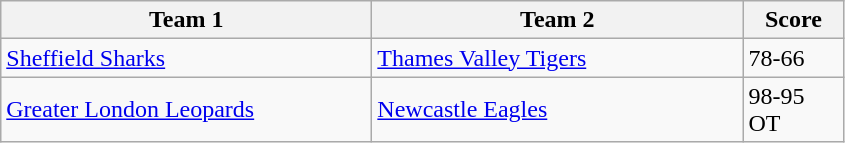<table class="wikitable" style="font-size: 100%">
<tr>
<th width=240>Team 1</th>
<th width=240>Team 2</th>
<th width=60>Score</th>
</tr>
<tr>
<td><a href='#'>Sheffield Sharks</a></td>
<td><a href='#'>Thames Valley Tigers</a></td>
<td>78-66</td>
</tr>
<tr>
<td><a href='#'>Greater London Leopards</a></td>
<td><a href='#'>Newcastle Eagles</a></td>
<td>98-95 OT</td>
</tr>
</table>
